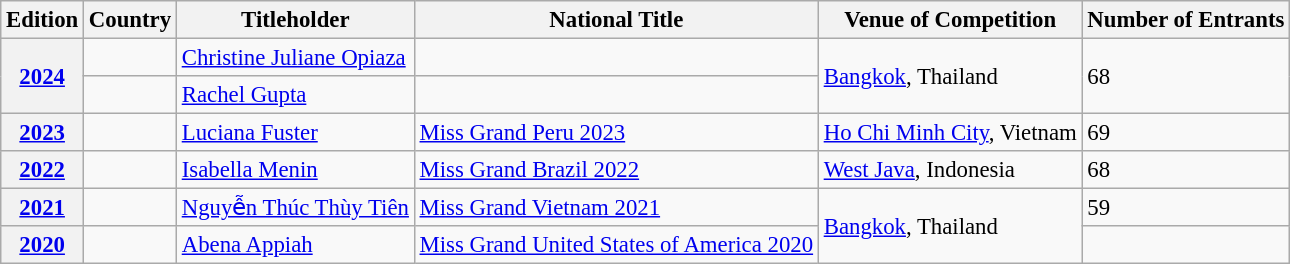<table class="wikitable col4center col6center" style="font-size: 95%">
<tr>
<th>Edition</th>
<th>Country</th>
<th>Titleholder</th>
<th>National Title</th>
<th>Venue of Competition</th>
<th>Number of Entrants</th>
</tr>
<tr>
<th rowspan="2"><a href='#'>2024</a></th>
<td></td>
<td><a href='#'>Christine Juliane Opiaza</a></td>
<td></td>
<td rowspan="2"><a href='#'>Bangkok</a>, Thailand</td>
<td rowspan="2">68</td>
</tr>
<tr>
<td> </td>
<td><a href='#'>Rachel Gupta</a></td>
<td></td>
</tr>
<tr>
<th><a href='#'>2023</a></th>
<td></td>
<td><a href='#'>Luciana Fuster</a></td>
<td><a href='#'>Miss Grand Peru 2023</a></td>
<td><a href='#'>Ho Chi Minh City</a>, Vietnam</td>
<td>69</td>
</tr>
<tr>
<th><a href='#'>2022</a></th>
<td></td>
<td><a href='#'>Isabella Menin</a></td>
<td><a href='#'>Miss Grand Brazil 2022</a></td>
<td><a href='#'>West Java</a>, Indonesia</td>
<td>68</td>
</tr>
<tr>
<th><a href='#'>2021</a></th>
<td></td>
<td><a href='#'>Nguyễn Thúc Thùy Tiên</a></td>
<td><a href='#'>Miss Grand Vietnam 2021</a></td>
<td rowspan="2"><a href='#'>Bangkok</a>, Thailand</td>
<td>59</td>
</tr>
<tr>
<th><a href='#'>2020</a></th>
<td></td>
<td><a href='#'>Abena Appiah</a></td>
<td><a href='#'>Miss Grand United States of America 2020</a></td>
<td></td>
</tr>
</table>
